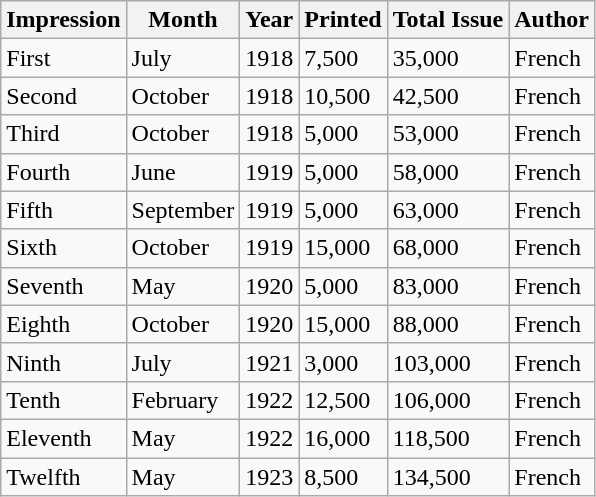<table class="wikitable">
<tr>
<th>Impression</th>
<th>Month</th>
<th>Year</th>
<th>Printed</th>
<th>Total Issue</th>
<th>Author</th>
</tr>
<tr>
<td>First</td>
<td>July</td>
<td>1918</td>
<td>7,500</td>
<td>35,000</td>
<td>French</td>
</tr>
<tr>
<td>Second</td>
<td>October</td>
<td>1918</td>
<td>10,500</td>
<td>42,500</td>
<td>French</td>
</tr>
<tr>
<td>Third</td>
<td>October</td>
<td>1918</td>
<td>5,000</td>
<td>53,000</td>
<td>French</td>
</tr>
<tr>
<td>Fourth</td>
<td>June</td>
<td>1919</td>
<td>5,000</td>
<td>58,000</td>
<td>French</td>
</tr>
<tr>
<td>Fifth</td>
<td>September</td>
<td>1919</td>
<td>5,000</td>
<td>63,000</td>
<td>French</td>
</tr>
<tr>
<td>Sixth</td>
<td>October</td>
<td>1919</td>
<td>15,000</td>
<td>68,000</td>
<td>French</td>
</tr>
<tr>
<td>Seventh</td>
<td>May</td>
<td>1920</td>
<td>5,000</td>
<td>83,000</td>
<td>French</td>
</tr>
<tr>
<td>Eighth</td>
<td>October</td>
<td>1920</td>
<td>15,000</td>
<td>88,000</td>
<td>French</td>
</tr>
<tr>
<td>Ninth</td>
<td>July</td>
<td>1921</td>
<td>3,000</td>
<td>103,000</td>
<td>French</td>
</tr>
<tr>
<td>Tenth</td>
<td>February</td>
<td>1922</td>
<td>12,500</td>
<td>106,000</td>
<td>French</td>
</tr>
<tr>
<td>Eleventh</td>
<td>May</td>
<td>1922</td>
<td>16,000</td>
<td>118,500</td>
<td>French</td>
</tr>
<tr>
<td>Twelfth</td>
<td>May</td>
<td>1923</td>
<td>8,500</td>
<td>134,500</td>
<td>French</td>
</tr>
</table>
